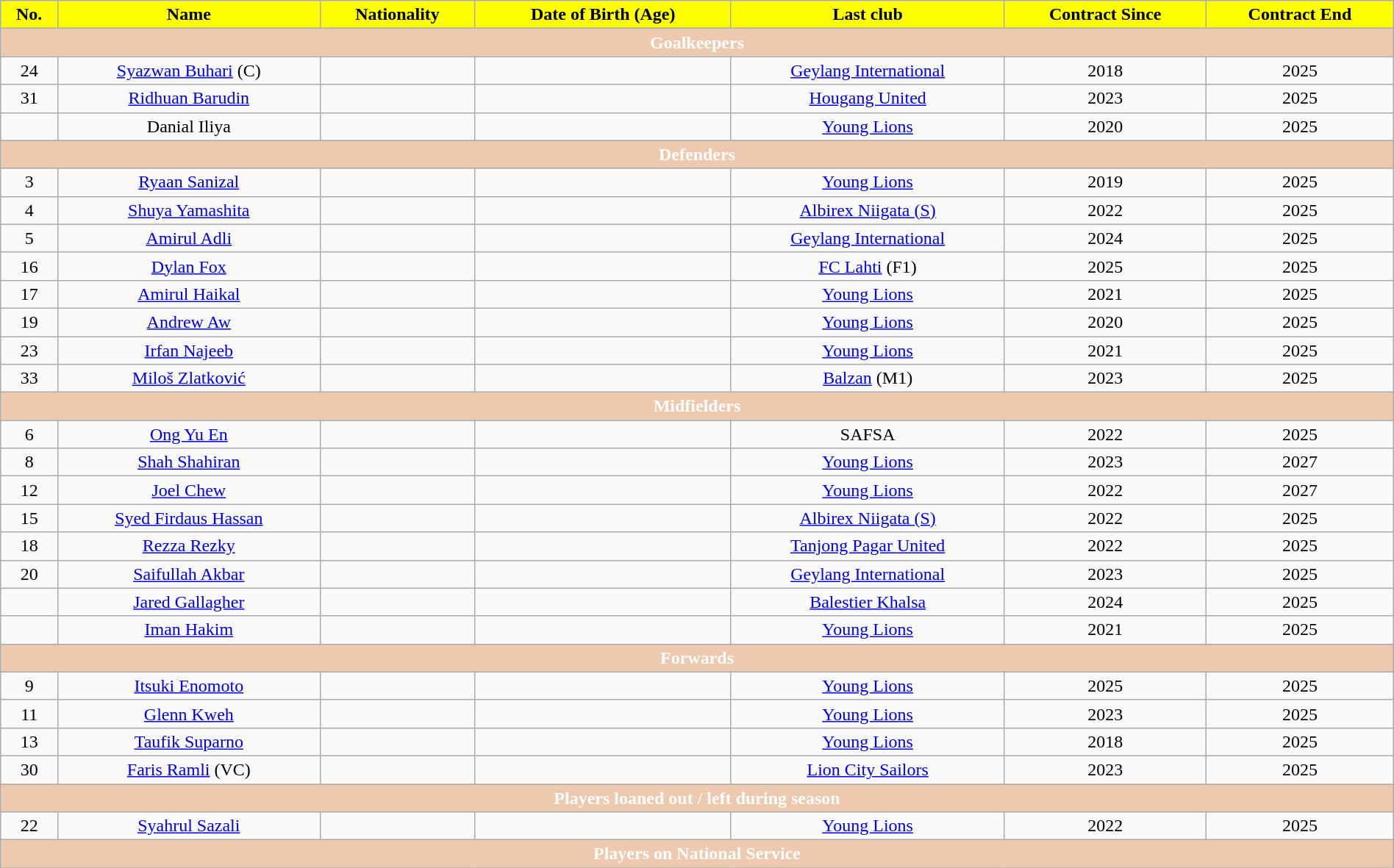<table class="wikitable" style="text-align:center; font-size:100%; width:100%;">
<tr>
<th style="background:#FFFF00; color:black; text-align:center;">No.</th>
<th style="background:#FFFF00; color:black; text-align:center;">Name</th>
<th style="background:#FFFF00; color:black; text-align:center;">Nationality</th>
<th style="background:#FFFF00; color:black; text-align:center;">Date of Birth (Age)</th>
<th style="background:#FFFF00; color:black; text-align:center;">Last club</th>
<th style="background:#FFFF00; color:black; text-align:center;">Contract Since</th>
<th style="background:#FFFF00; color:black; text-align:center;">Contract End</th>
</tr>
<tr>
<th colspan="7" style="background:#EDC9AF; color:white; text-align:center;">Goalkeepers</th>
</tr>
<tr>
<td>24</td>
<td><a href='#'>Syazwan Buhari</a> (C)</td>
<td></td>
<td></td>
<td> <a href='#'>Geylang International</a></td>
<td>2018</td>
<td>2025</td>
</tr>
<tr>
<td>31</td>
<td><a href='#'>Ridhuan Barudin</a></td>
<td></td>
<td></td>
<td> <a href='#'>Hougang United</a></td>
<td>2023</td>
<td>2025</td>
</tr>
<tr>
<td></td>
<td>Danial Iliya</td>
<td></td>
<td></td>
<td> <a href='#'>Young Lions</a></td>
<td>2020</td>
<td>2025</td>
</tr>
<tr>
<th colspan="7" style="background:#EDC9AF; color:white; text-align:center;">Defenders</th>
</tr>
<tr>
<td>3</td>
<td><a href='#'>Ryaan Sanizal</a></td>
<td></td>
<td></td>
<td> <a href='#'>Young Lions</a></td>
<td>2019</td>
<td>2025</td>
</tr>
<tr>
<td>4</td>
<td><a href='#'>Shuya Yamashita</a></td>
<td></td>
<td></td>
<td> <a href='#'>Albirex Niigata (S)</a></td>
<td>2022</td>
<td>2025</td>
</tr>
<tr>
<td>5</td>
<td><a href='#'>Amirul Adli</a></td>
<td></td>
<td></td>
<td> <a href='#'>Geylang International</a></td>
<td>2024</td>
<td>2025</td>
</tr>
<tr>
<td>16</td>
<td><a href='#'>Dylan Fox</a></td>
<td></td>
<td></td>
<td> <a href='#'>FC Lahti</a> (F1)</td>
<td>2025</td>
<td>2025</td>
</tr>
<tr>
<td>17</td>
<td><a href='#'>Amirul Haikal</a></td>
<td></td>
<td></td>
<td> <a href='#'>Young Lions</a></td>
<td>2021</td>
<td>2025</td>
</tr>
<tr>
<td>19</td>
<td><a href='#'>Andrew Aw</a></td>
<td></td>
<td></td>
<td> <a href='#'>Young Lions</a></td>
<td>2020</td>
<td>2025</td>
</tr>
<tr>
<td>23</td>
<td><a href='#'>Irfan Najeeb</a></td>
<td></td>
<td></td>
<td> <a href='#'>Young Lions</a></td>
<td>2021</td>
<td>2025</td>
</tr>
<tr>
<td>33</td>
<td><a href='#'>Miloš Zlatković</a></td>
<td></td>
<td></td>
<td> <a href='#'>Balzan</a> (M1)</td>
<td>2023</td>
<td>2025</td>
</tr>
<tr>
<th colspan="7" style="background:#EDC9AF; color:white; text-align:center;">Midfielders</th>
</tr>
<tr>
<td>6</td>
<td><a href='#'>Ong Yu En</a></td>
<td></td>
<td></td>
<td> SAFSA</td>
<td>2022</td>
<td>2025</td>
</tr>
<tr>
<td>8</td>
<td><a href='#'>Shah Shahiran</a></td>
<td></td>
<td></td>
<td> <a href='#'>Young Lions</a></td>
<td>2023</td>
<td>2027</td>
</tr>
<tr>
<td>12</td>
<td><a href='#'>Joel Chew</a></td>
<td></td>
<td></td>
<td> <a href='#'>Young Lions</a></td>
<td>2022</td>
<td>2027</td>
</tr>
<tr>
<td>15</td>
<td><a href='#'>Syed Firdaus Hassan</a></td>
<td></td>
<td></td>
<td> <a href='#'>Albirex Niigata (S)</a></td>
<td>2022</td>
<td>2025</td>
</tr>
<tr>
<td>18</td>
<td><a href='#'>Rezza Rezky</a></td>
<td></td>
<td></td>
<td> <a href='#'>Tanjong Pagar United</a></td>
<td>2022</td>
<td>2025</td>
</tr>
<tr>
<td>20</td>
<td><a href='#'>Saifullah Akbar</a></td>
<td></td>
<td></td>
<td> <a href='#'>Geylang International</a></td>
<td>2023</td>
<td>2025</td>
</tr>
<tr>
<td></td>
<td><a href='#'>Jared Gallagher</a></td>
<td></td>
<td></td>
<td> <a href='#'>Balestier Khalsa</a></td>
<td>2024</td>
<td>2025</td>
</tr>
<tr>
<td></td>
<td><a href='#'>Iman Hakim</a></td>
<td></td>
<td></td>
<td> <a href='#'>Young Lions</a></td>
<td>2021</td>
<td>2025</td>
</tr>
<tr>
<th colspan="7" style="background:#EDC9AF; color:white; text-align:center;">Forwards</th>
</tr>
<tr>
<td>9</td>
<td><a href='#'>Itsuki Enomoto</a></td>
<td></td>
<td></td>
<td> <a href='#'>Young Lions</a></td>
<td>2025</td>
<td>2025</td>
</tr>
<tr>
<td>11</td>
<td><a href='#'>Glenn Kweh</a></td>
<td></td>
<td></td>
<td> <a href='#'>Young Lions</a></td>
<td>2023</td>
<td>2025</td>
</tr>
<tr>
<td>13</td>
<td><a href='#'>Taufik Suparno</a></td>
<td> </td>
<td></td>
<td> <a href='#'>Young Lions</a></td>
<td>2018</td>
<td>2025</td>
</tr>
<tr>
<td>30</td>
<td><a href='#'>Faris Ramli</a> (VC)</td>
<td></td>
<td></td>
<td> <a href='#'>Lion City Sailors</a></td>
<td>2023</td>
<td>2025</td>
</tr>
<tr>
<th colspan="7" style="background:#EDC9AF; color:white; text-align:center;">Players loaned out / left during season</th>
</tr>
<tr>
<td>22</td>
<td><a href='#'>Syahrul Sazali</a></td>
<td></td>
<td></td>
<td> <a href='#'>Young Lions</a></td>
<td>2022</td>
<td>2025</td>
</tr>
<tr>
<th colspan="7" style="background:#EDC9AF; color:white; text-align:center;">Players on National Service</th>
</tr>
<tr>
</tr>
</table>
